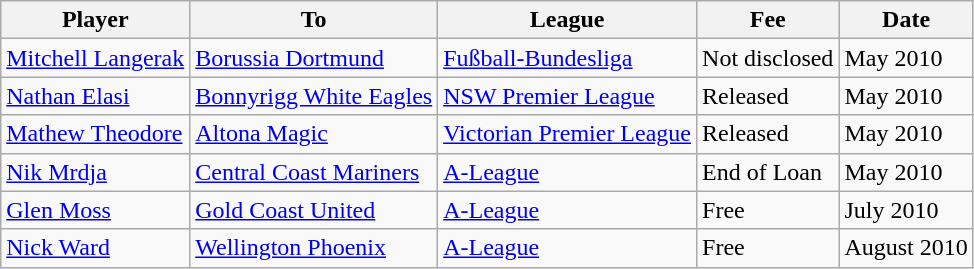<table class="wikitable">
<tr>
<th>Player</th>
<th>To</th>
<th>League</th>
<th>Fee</th>
<th>Date</th>
</tr>
<tr>
<td> <a href='#'>Mitchell Langerak</a></td>
<td><a href='#'>Borussia Dortmund</a></td>
<td> <a href='#'>Fußball-Bundesliga</a></td>
<td>Not disclosed</td>
<td>May 2010</td>
</tr>
<tr>
<td> <a href='#'>Nathan Elasi</a></td>
<td><a href='#'>Bonnyrigg White Eagles</a></td>
<td> <a href='#'>NSW Premier League</a></td>
<td>Released</td>
<td>May 2010</td>
</tr>
<tr>
<td> <a href='#'>Mathew Theodore</a></td>
<td><a href='#'>Altona Magic</a></td>
<td> <a href='#'>Victorian Premier League</a></td>
<td>Released</td>
<td>May 2010</td>
</tr>
<tr>
<td> <a href='#'>Nik Mrdja</a></td>
<td><a href='#'>Central Coast Mariners</a></td>
<td>  <a href='#'>A-League</a></td>
<td>End of Loan</td>
<td>May 2010</td>
</tr>
<tr>
<td> <a href='#'>Glen Moss</a></td>
<td><a href='#'>Gold Coast United</a></td>
<td>  <a href='#'>A-League</a></td>
<td>Free</td>
<td>July 2010</td>
</tr>
<tr>
<td> <a href='#'>Nick Ward</a></td>
<td><a href='#'>Wellington Phoenix</a></td>
<td> <a href='#'>A-League</a></td>
<td>Free</td>
<td>August 2010</td>
</tr>
</table>
